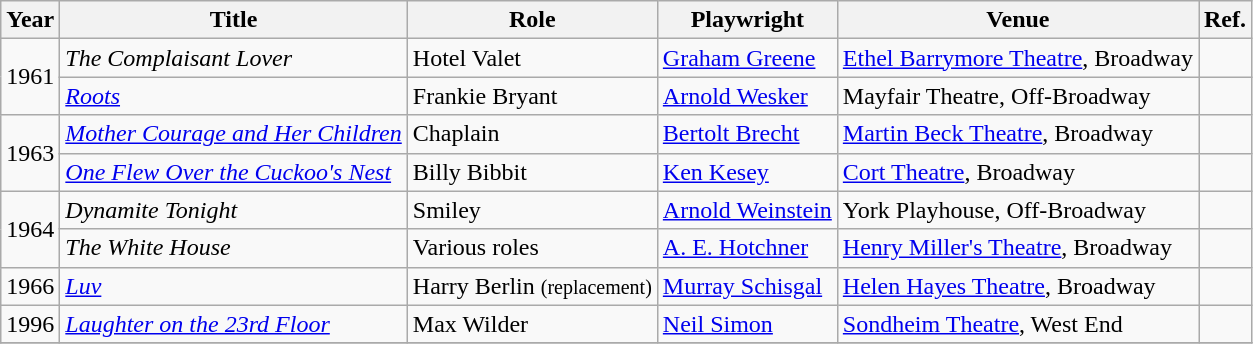<table class="wikitable sortable">
<tr>
<th>Year</th>
<th>Title</th>
<th>Role</th>
<th>Playwright</th>
<th>Venue</th>
<th class=unsortable>Ref.</th>
</tr>
<tr>
<td rowspan="2">1961</td>
<td><em>The Complaisant Lover</em></td>
<td>Hotel Valet</td>
<td><a href='#'>Graham Greene</a></td>
<td><a href='#'>Ethel Barrymore Theatre</a>, Broadway</td>
<td></td>
</tr>
<tr>
<td><a href='#'><em>Roots</em></a></td>
<td>Frankie Bryant</td>
<td><a href='#'>Arnold Wesker</a></td>
<td>Mayfair Theatre, Off-Broadway</td>
<td></td>
</tr>
<tr>
<td rowspan="2">1963</td>
<td><em><a href='#'>Mother Courage and Her Children</a></em></td>
<td>Chaplain</td>
<td><a href='#'>Bertolt Brecht</a></td>
<td><a href='#'>Martin Beck Theatre</a>, Broadway</td>
<td></td>
</tr>
<tr>
<td><em><a href='#'>One Flew Over the Cuckoo's Nest</a></em></td>
<td>Billy Bibbit</td>
<td><a href='#'>Ken Kesey</a></td>
<td><a href='#'>Cort Theatre</a>, Broadway</td>
<td></td>
</tr>
<tr>
<td rowspan="2">1964</td>
<td><em>Dynamite Tonight</em></td>
<td>Smiley</td>
<td><a href='#'>Arnold Weinstein</a></td>
<td>York Playhouse, Off-Broadway</td>
<td></td>
</tr>
<tr>
<td><em>The White House</em></td>
<td>Various roles</td>
<td><a href='#'>A. E. Hotchner</a></td>
<td><a href='#'>Henry Miller's Theatre</a>, Broadway</td>
<td></td>
</tr>
<tr>
<td>1966</td>
<td><em><a href='#'>Luv</a></em></td>
<td>Harry Berlin <small> (replacement) </small></td>
<td><a href='#'>Murray Schisgal</a></td>
<td><a href='#'>Helen Hayes Theatre</a>, Broadway</td>
<td></td>
</tr>
<tr>
<td>1996</td>
<td><em><a href='#'>Laughter on the 23rd Floor</a></em></td>
<td>Max Wilder</td>
<td><a href='#'>Neil Simon</a></td>
<td><a href='#'>Sondheim Theatre</a>, West End</td>
<td></td>
</tr>
<tr>
</tr>
</table>
